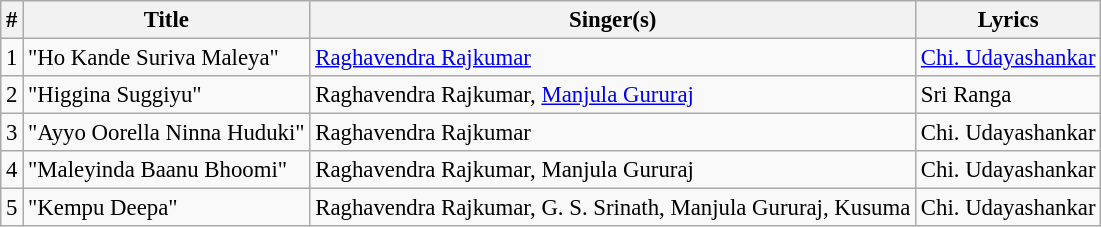<table class="wikitable" style="font-size:95%;">
<tr>
<th>#</th>
<th>Title</th>
<th>Singer(s)</th>
<th>Lyrics</th>
</tr>
<tr>
<td>1</td>
<td>"Ho Kande Suriva Maleya"</td>
<td><a href='#'>Raghavendra Rajkumar</a></td>
<td><a href='#'>Chi. Udayashankar</a></td>
</tr>
<tr>
<td>2</td>
<td>"Higgina Suggiyu"</td>
<td>Raghavendra Rajkumar, <a href='#'>Manjula Gururaj</a></td>
<td>Sri Ranga</td>
</tr>
<tr>
<td>3</td>
<td>"Ayyo Oorella Ninna Huduki"</td>
<td>Raghavendra Rajkumar</td>
<td>Chi. Udayashankar</td>
</tr>
<tr>
<td>4</td>
<td>"Maleyinda Baanu Bhoomi"</td>
<td>Raghavendra Rajkumar, Manjula Gururaj</td>
<td>Chi. Udayashankar</td>
</tr>
<tr>
<td>5</td>
<td>"Kempu Deepa"</td>
<td>Raghavendra Rajkumar, G. S. Srinath, Manjula Gururaj, Kusuma</td>
<td>Chi. Udayashankar</td>
</tr>
</table>
